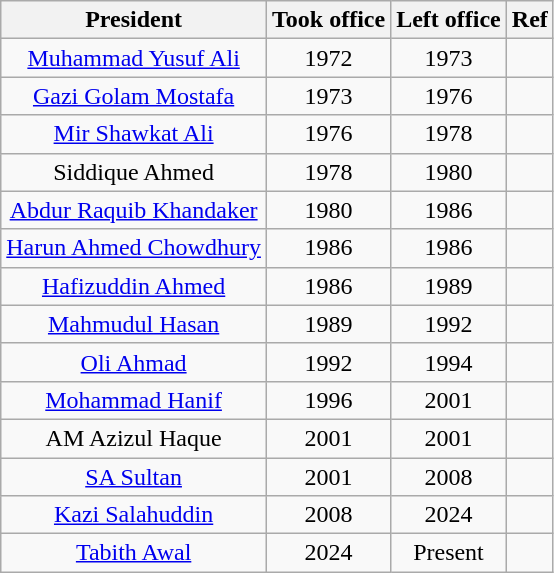<table class="wikitable" style="text-align:center">
<tr>
<th>President</th>
<th>Took office</th>
<th>Left office</th>
<th>Ref</th>
</tr>
<tr>
<td><a href='#'>Muhammad Yusuf Ali</a></td>
<td>1972</td>
<td>1973</td>
<td></td>
</tr>
<tr>
<td><a href='#'>Gazi Golam Mostafa</a></td>
<td>1973</td>
<td>1976</td>
<td></td>
</tr>
<tr>
<td><a href='#'>Mir Shawkat Ali</a></td>
<td>1976</td>
<td>1978</td>
<td></td>
</tr>
<tr>
<td>Siddique Ahmed</td>
<td>1978</td>
<td>1980</td>
<td></td>
</tr>
<tr>
<td><a href='#'>Abdur Raquib Khandaker</a></td>
<td>1980</td>
<td>1986</td>
<td></td>
</tr>
<tr>
<td><a href='#'>Harun Ahmed Chowdhury</a></td>
<td>1986</td>
<td>1986</td>
<td></td>
</tr>
<tr>
<td><a href='#'>Hafizuddin Ahmed</a></td>
<td>1986</td>
<td>1989</td>
<td></td>
</tr>
<tr>
<td><a href='#'>Mahmudul Hasan</a></td>
<td>1989</td>
<td>1992</td>
<td></td>
</tr>
<tr>
<td><a href='#'>Oli Ahmad</a></td>
<td>1992</td>
<td>1994</td>
<td></td>
</tr>
<tr>
<td><a href='#'>Mohammad Hanif</a></td>
<td>1996</td>
<td>2001</td>
<td></td>
</tr>
<tr>
<td>AM Azizul Haque</td>
<td>2001</td>
<td>2001</td>
<td></td>
</tr>
<tr>
<td><a href='#'>SA Sultan</a></td>
<td>2001</td>
<td>2008</td>
<td></td>
</tr>
<tr>
<td><a href='#'>Kazi Salahuddin</a></td>
<td>2008</td>
<td>2024</td>
<td></td>
</tr>
<tr>
<td><a href='#'>Tabith Awal</a></td>
<td>2024</td>
<td>Present</td>
<td></td>
</tr>
</table>
